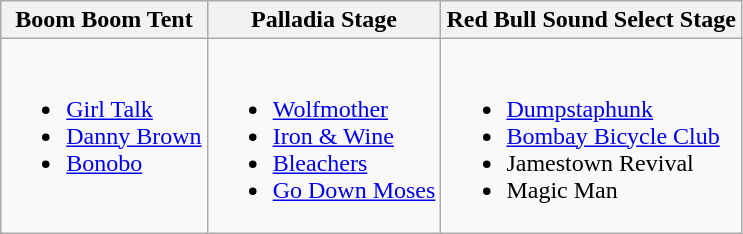<table class="wikitable">
<tr>
<th>Boom Boom Tent</th>
<th>Palladia Stage</th>
<th>Red Bull Sound Select Stage</th>
</tr>
<tr valign="top">
<td><br><ul><li><a href='#'>Girl Talk</a></li><li><a href='#'>Danny Brown</a></li><li><a href='#'>Bonobo</a></li></ul></td>
<td><br><ul><li><a href='#'>Wolfmother</a></li><li><a href='#'>Iron & Wine</a></li><li><a href='#'>Bleachers</a></li><li><a href='#'>Go Down Moses</a></li></ul></td>
<td><br><ul><li><a href='#'>Dumpstaphunk</a></li><li><a href='#'>Bombay Bicycle Club</a></li><li>Jamestown Revival</li><li>Magic Man</li></ul></td>
</tr>
</table>
